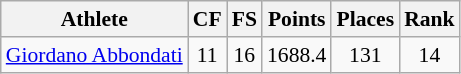<table class="wikitable" border="1" style="font-size:90%">
<tr>
<th>Athlete</th>
<th>CF</th>
<th>FS</th>
<th>Points</th>
<th>Places</th>
<th>Rank</th>
</tr>
<tr align=center>
<td align=left><a href='#'>Giordano Abbondati</a></td>
<td>11</td>
<td>16</td>
<td>1688.4</td>
<td>131</td>
<td>14</td>
</tr>
</table>
